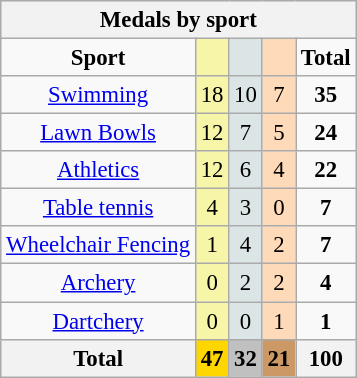<table class="wikitable" style="font-size:95%">
<tr style="background:#efefef;">
<th colspan=5>Medals by sport</th>
</tr>
<tr style="text-align:center;">
<td><strong>Sport</strong></td>
<td bgcolor=#f7f6a8></td>
<td bgcolor=#dce5e5></td>
<td bgcolor=#ffdab9></td>
<td><strong>Total</strong></td>
</tr>
<tr style="text-align:center;">
<td><a href='#'>Swimming</a></td>
<td style="background:#F7F6A8;">18</td>
<td style="background:#DCE5E5;">10</td>
<td style="background:#FFDAB9;">7</td>
<td><strong>35</strong></td>
</tr>
<tr style="text-align:center;">
<td><a href='#'>Lawn Bowls</a></td>
<td style="background:#F7F6A8;">12</td>
<td style="background:#DCE5E5;">7</td>
<td style="background:#FFDAB9;">5</td>
<td><strong>24</strong></td>
</tr>
<tr style="text-align:center;">
<td><a href='#'>Athletics</a></td>
<td style="background:#F7F6A8;">12</td>
<td style="background:#DCE5E5;">6</td>
<td style="background:#FFDAB9;">4</td>
<td><strong>22</strong></td>
</tr>
<tr style="text-align:center;">
<td><a href='#'>Table tennis</a></td>
<td style="background:#F7F6A8;">4</td>
<td style="background:#DCE5E5;">3</td>
<td style="background:#FFDAB9;">0</td>
<td><strong>7</strong></td>
</tr>
<tr style="text-align:center;">
<td><a href='#'>Wheelchair Fencing</a></td>
<td style="background:#F7F6A8;">1</td>
<td style="background:#DCE5E5;">4</td>
<td style="background:#FFDAB9;">2</td>
<td><strong>7</strong></td>
</tr>
<tr style="text-align:center;">
<td><a href='#'>Archery</a></td>
<td style="background:#F7F6A8;">0</td>
<td style="background:#DCE5E5;">2</td>
<td style="background:#FFDAB9;">2</td>
<td><strong>4</strong></td>
</tr>
<tr style="text-align:center;">
<td><a href='#'>Dartchery</a></td>
<td style="background:#F7F6A8;">0</td>
<td style="background:#DCE5E5;">0</td>
<td style="background:#FFDAB9;">1</td>
<td><strong>1</strong></td>
</tr>
<tr>
<th>Total</th>
<th style="background:gold;">47</th>
<th style="background:silver;">32</th>
<th style="background:#c96;">21</th>
<th>100</th>
</tr>
</table>
